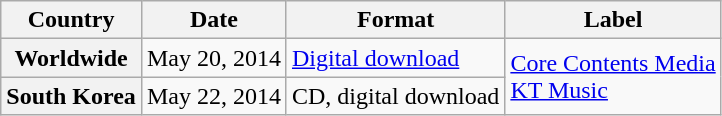<table class="wikitable plainrowheaders">
<tr>
<th scope="col">Country</th>
<th>Date</th>
<th>Format</th>
<th>Label</th>
</tr>
<tr>
<th scope="row" rowspan="1">Worldwide</th>
<td>May 20, 2014</td>
<td><a href='#'>Digital download</a></td>
<td scope="row" rowspan="2"><a href='#'>Core Contents Media</a><br><a href='#'>KT Music</a></td>
</tr>
<tr>
<th scope="row" rowspan="1">South Korea</th>
<td>May 22, 2014</td>
<td>CD, digital download</td>
</tr>
</table>
